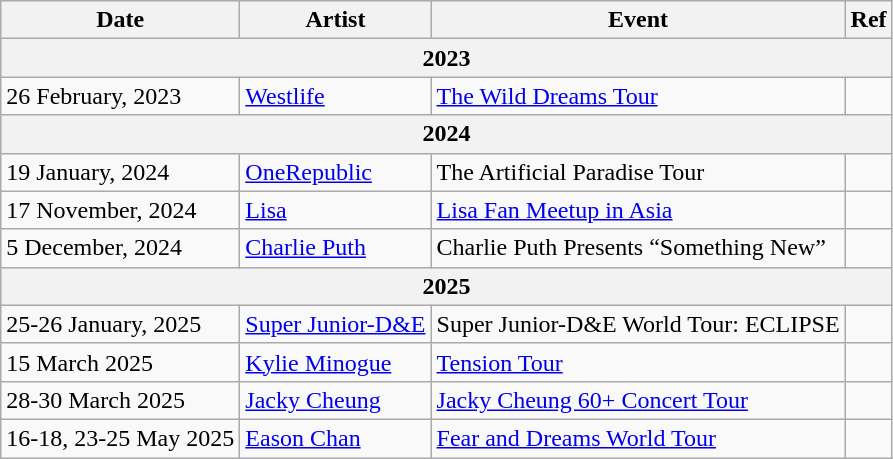<table class="wikitable">
<tr>
<th>Date</th>
<th><strong>Artist</strong></th>
<th><strong>Event</strong></th>
<th>Ref</th>
</tr>
<tr>
<th colspan="4">2023</th>
</tr>
<tr>
<td>26 February, 2023</td>
<td><a href='#'>Westlife</a></td>
<td><a href='#'>The Wild Dreams Tour</a></td>
<td></td>
</tr>
<tr>
<th colspan="4">2024</th>
</tr>
<tr>
<td>19 January, 2024</td>
<td><a href='#'>OneRepublic</a></td>
<td>The Artificial Paradise Tour</td>
<td></td>
</tr>
<tr>
<td>17 November, 2024</td>
<td><a href='#'>Lisa</a></td>
<td><a href='#'>Lisa Fan Meetup in Asia</a></td>
<td></td>
</tr>
<tr>
<td>5 December, 2024</td>
<td><a href='#'>Charlie Puth</a></td>
<td>Charlie Puth Presents “Something New”</td>
<td></td>
</tr>
<tr>
<th colspan="4">2025</th>
</tr>
<tr>
<td>25-26 January, 2025</td>
<td><a href='#'>Super Junior-D&E</a></td>
<td>Super Junior-D&E World Tour: ECLIPSE</td>
<td></td>
</tr>
<tr>
<td>15 March 2025</td>
<td><a href='#'>Kylie Minogue</a></td>
<td><a href='#'>Tension Tour</a></td>
<td></td>
</tr>
<tr>
<td>28-30 March 2025</td>
<td><a href='#'>Jacky Cheung</a></td>
<td><a href='#'>Jacky Cheung 60+ Concert Tour</a></td>
<td></td>
</tr>
<tr>
<td>16-18, 23-25 May 2025</td>
<td><a href='#'>Eason Chan</a></td>
<td><a href='#'>Fear and Dreams World Tour</a></td>
<td></td>
</tr>
</table>
